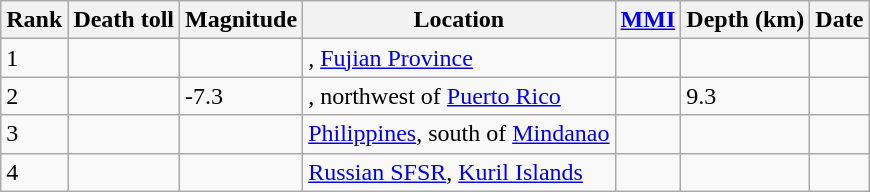<table class="sortable wikitable" style="font-size:100%;">
<tr>
<th>Rank</th>
<th>Death toll</th>
<th>Magnitude</th>
<th>Location</th>
<th><a href='#'>MMI</a></th>
<th>Depth (km)</th>
<th>Date</th>
</tr>
<tr>
<td>1</td>
<td></td>
<td></td>
<td>, <a href='#'>Fujian Province</a></td>
<td></td>
<td></td>
<td></td>
</tr>
<tr>
<td>2</td>
<td></td>
<td>-7.3</td>
<td>, northwest of <a href='#'>Puerto Rico</a></td>
<td></td>
<td>9.3</td>
<td></td>
</tr>
<tr>
<td>3</td>
<td></td>
<td></td>
<td> <a href='#'>Philippines</a>, south of <a href='#'>Mindanao</a></td>
<td></td>
<td></td>
<td></td>
</tr>
<tr>
<td>4</td>
<td></td>
<td></td>
<td> <a href='#'>Russian SFSR</a>, <a href='#'>Kuril Islands</a></td>
<td></td>
<td></td>
<td></td>
</tr>
</table>
